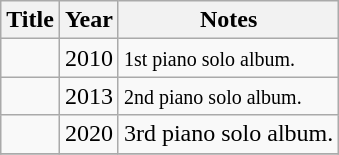<table class="wikitable">
<tr>
<th>Title</th>
<th>Year</th>
<th>Notes</th>
</tr>
<tr>
<td><em></em></td>
<td style="text-align:center;">2010</td>
<td><small>1st piano solo album.</small></td>
</tr>
<tr>
<td><em></em></td>
<td style="text-align:center;">2013</td>
<td><small>2nd piano solo album.</small></td>
</tr>
<tr>
<td></td>
<td>2020</td>
<td>3rd piano solo album.</td>
</tr>
<tr>
</tr>
</table>
